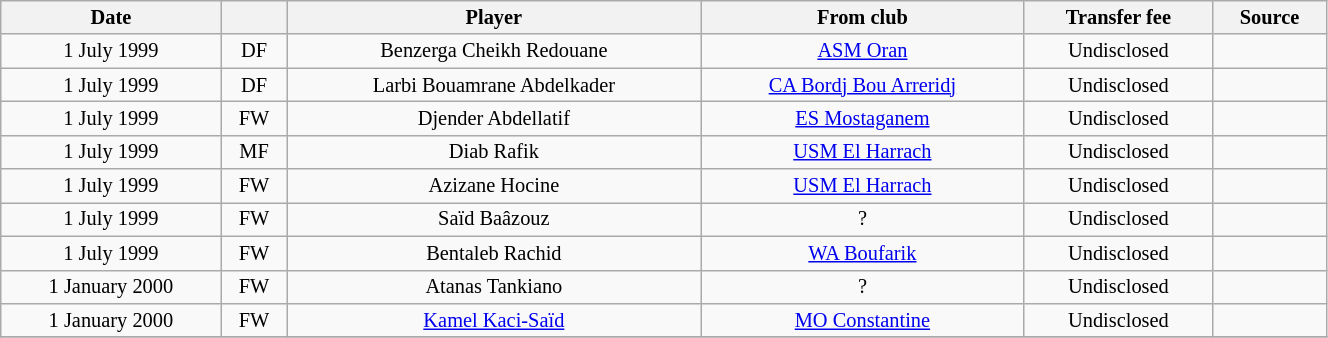<table class="wikitable sortable" style="width:70%; text-align:center; font-size:85%; text-align:centre;">
<tr>
<th><strong>Date</strong></th>
<th><strong></strong></th>
<th><strong>Player</strong></th>
<th><strong>From club</strong></th>
<th><strong>Transfer fee</strong></th>
<th><strong>Source</strong></th>
</tr>
<tr>
<td>1 July 1999</td>
<td>DF</td>
<td> Benzerga Cheikh Redouane</td>
<td><a href='#'>ASM Oran</a></td>
<td>Undisclosed</td>
<td></td>
</tr>
<tr>
<td>1 July 1999</td>
<td>DF</td>
<td> Larbi Bouamrane Abdelkader</td>
<td><a href='#'>CA Bordj Bou Arreridj</a></td>
<td>Undisclosed</td>
<td></td>
</tr>
<tr>
<td>1 July 1999</td>
<td>FW</td>
<td> Djender Abdellatif</td>
<td><a href='#'>ES Mostaganem</a></td>
<td>Undisclosed</td>
<td></td>
</tr>
<tr>
<td>1 July 1999</td>
<td>MF</td>
<td> Diab Rafik</td>
<td><a href='#'>USM El Harrach</a></td>
<td>Undisclosed</td>
<td></td>
</tr>
<tr>
<td>1 July 1999</td>
<td>FW</td>
<td> Azizane Hocine</td>
<td><a href='#'>USM El Harrach</a></td>
<td>Undisclosed</td>
<td></td>
</tr>
<tr>
<td>1 July 1999</td>
<td>FW</td>
<td> Saïd Baâzouz</td>
<td> ?</td>
<td>Undisclosed</td>
<td></td>
</tr>
<tr>
<td>1 July 1999</td>
<td>FW</td>
<td> Bentaleb Rachid</td>
<td><a href='#'>WA Boufarik</a></td>
<td>Undisclosed</td>
<td></td>
</tr>
<tr>
<td>1 January 2000</td>
<td>FW</td>
<td> Atanas Tankiano</td>
<td> ?</td>
<td>Undisclosed</td>
<td></td>
</tr>
<tr>
<td>1 January 2000</td>
<td>FW</td>
<td> <a href='#'>Kamel Kaci-Saïd</a></td>
<td><a href='#'>MO Constantine</a></td>
<td>Undisclosed</td>
<td></td>
</tr>
<tr>
</tr>
</table>
